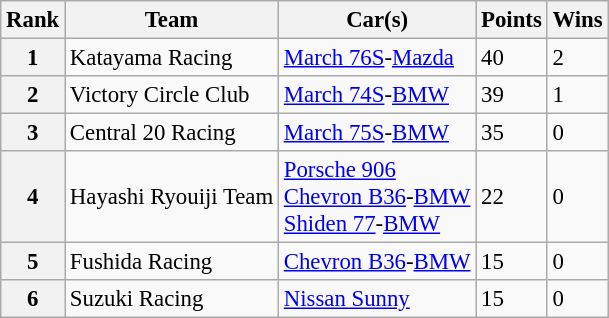<table class="wikitable" style="font-size: 95%;">
<tr>
<th>Rank</th>
<th>Team</th>
<th>Car(s)</th>
<th>Points</th>
<th>Wins</th>
</tr>
<tr>
<th>1</th>
<td>  Katayama Racing</td>
<td><a href='#'>March 76S</a>-<a href='#'>Mazda</a></td>
<td>40</td>
<td>2</td>
</tr>
<tr>
<th>2</th>
<td> Victory Circle Club</td>
<td><a href='#'>March 74S</a>-<a href='#'>BMW</a></td>
<td>39</td>
<td>1</td>
</tr>
<tr>
<th>3</th>
<td> Central 20 Racing</td>
<td><a href='#'>March 75S</a>-<a href='#'>BMW</a></td>
<td>35</td>
<td>0</td>
</tr>
<tr>
<th>4</th>
<td> Hayashi Ryouiji Team</td>
<td><a href='#'>Porsche 906</a><br><a href='#'>Chevron B36</a>-<a href='#'>BMW</a><br><a href='#'>Shiden 77</a>-<a href='#'>BMW</a></td>
<td>22</td>
<td>0</td>
</tr>
<tr>
<th>5</th>
<td> Fushida Racing</td>
<td><a href='#'>Chevron B36</a>-<a href='#'>BMW</a></td>
<td>15</td>
<td>0</td>
</tr>
<tr>
<th>6</th>
<td> Suzuki Racing</td>
<td><a href='#'>Nissan Sunny</a></td>
<td>15</td>
<td>0</td>
</tr>
</table>
